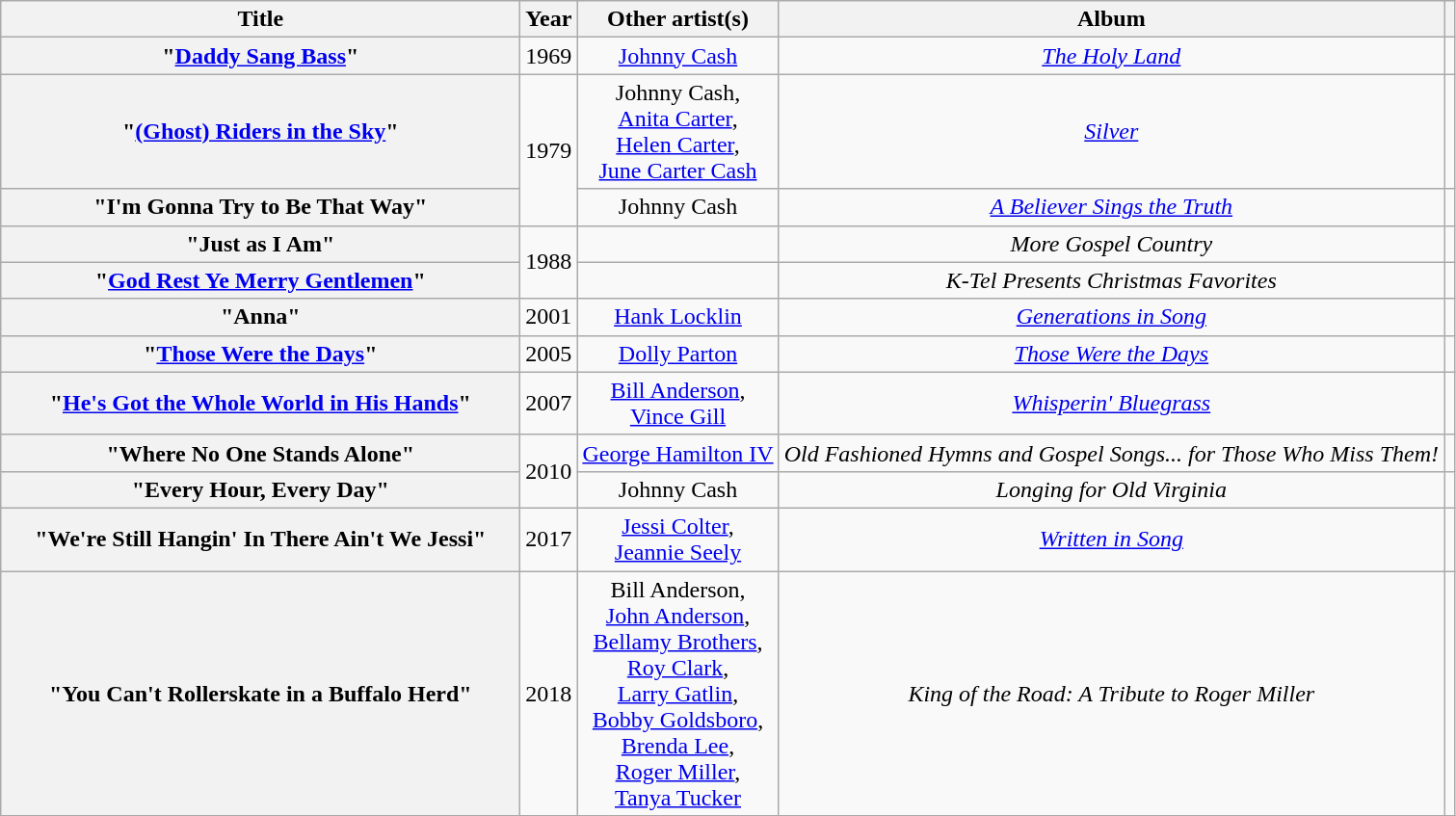<table class="wikitable plainrowheaders" style="text-align:center;" border="1">
<tr>
<th scope="col" style="width:22em;">Title</th>
<th scope="col">Year</th>
<th scope="col">Other artist(s)</th>
<th scope="col">Album</th>
<th scope="col"></th>
</tr>
<tr>
<th scope="row">"<a href='#'>Daddy Sang Bass</a>" </th>
<td>1969</td>
<td><a href='#'>Johnny Cash</a></td>
<td><em><a href='#'>The Holy Land</a></em></td>
<td></td>
</tr>
<tr>
<th scope="row">"<a href='#'>(Ghost) Riders in the Sky</a>"</th>
<td rowspan="2">1979</td>
<td>Johnny Cash,<br><a href='#'>Anita Carter</a>,<br><a href='#'>Helen Carter</a>,<br><a href='#'>June Carter Cash</a></td>
<td><em><a href='#'>Silver</a></em></td>
<td></td>
</tr>
<tr>
<th scope="row">"I'm Gonna Try to Be That Way"</th>
<td>Johnny Cash</td>
<td><em><a href='#'>A Believer Sings the Truth</a></em></td>
<td></td>
</tr>
<tr>
<th scope="row">"Just as I Am"</th>
<td rowspan="2">1988</td>
<td></td>
<td><em>More Gospel Country</em></td>
<td></td>
</tr>
<tr>
<th scope="row">"<a href='#'>God Rest Ye Merry Gentlemen</a>"</th>
<td></td>
<td><em>K-Tel Presents Christmas Favorites</em></td>
<td></td>
</tr>
<tr>
<th scope="row">"Anna"</th>
<td>2001</td>
<td><a href='#'>Hank Locklin</a></td>
<td><em><a href='#'>Generations in Song</a></em></td>
<td></td>
</tr>
<tr>
<th scope="row">"<a href='#'>Those Were the Days</a>" </th>
<td>2005</td>
<td><a href='#'>Dolly Parton</a></td>
<td><em><a href='#'>Those Were the Days</a></em></td>
<td></td>
</tr>
<tr>
<th scope="row">"<a href='#'>He's Got the Whole World in His Hands</a>"</th>
<td>2007</td>
<td><a href='#'>Bill Anderson</a>,<br><a href='#'>Vince Gill</a></td>
<td><em><a href='#'>Whisperin' Bluegrass</a></em></td>
<td></td>
</tr>
<tr>
<th scope="row">"Where No One Stands Alone"</th>
<td rowspan="2">2010</td>
<td><a href='#'>George Hamilton IV</a></td>
<td><em>Old Fashioned Hymns and Gospel Songs... for Those Who Miss Them!</em></td>
<td></td>
</tr>
<tr>
<th scope="row">"Every Hour, Every Day"</th>
<td>Johnny Cash</td>
<td><em>Longing for Old Virginia</em></td>
<td></td>
</tr>
<tr>
<th scope="row">"We're Still Hangin' In There Ain't We Jessi"</th>
<td>2017</td>
<td><a href='#'>Jessi Colter</a>,<br><a href='#'>Jeannie Seely</a></td>
<td><em><a href='#'>Written in Song</a></em></td>
<td></td>
</tr>
<tr>
<th scope="row">"You Can't Rollerskate in a Buffalo Herd"</th>
<td>2018</td>
<td>Bill Anderson,<br><a href='#'>John Anderson</a>,<br><a href='#'>Bellamy Brothers</a>,<br><a href='#'>Roy Clark</a>,<br><a href='#'>Larry Gatlin</a>,<br><a href='#'>Bobby Goldsboro</a>,<br><a href='#'>Brenda Lee</a>,<br><a href='#'>Roger Miller</a>,<br><a href='#'>Tanya Tucker</a></td>
<td><em>King of the Road: A Tribute to Roger Miller</em></td>
<td></td>
</tr>
<tr>
</tr>
</table>
